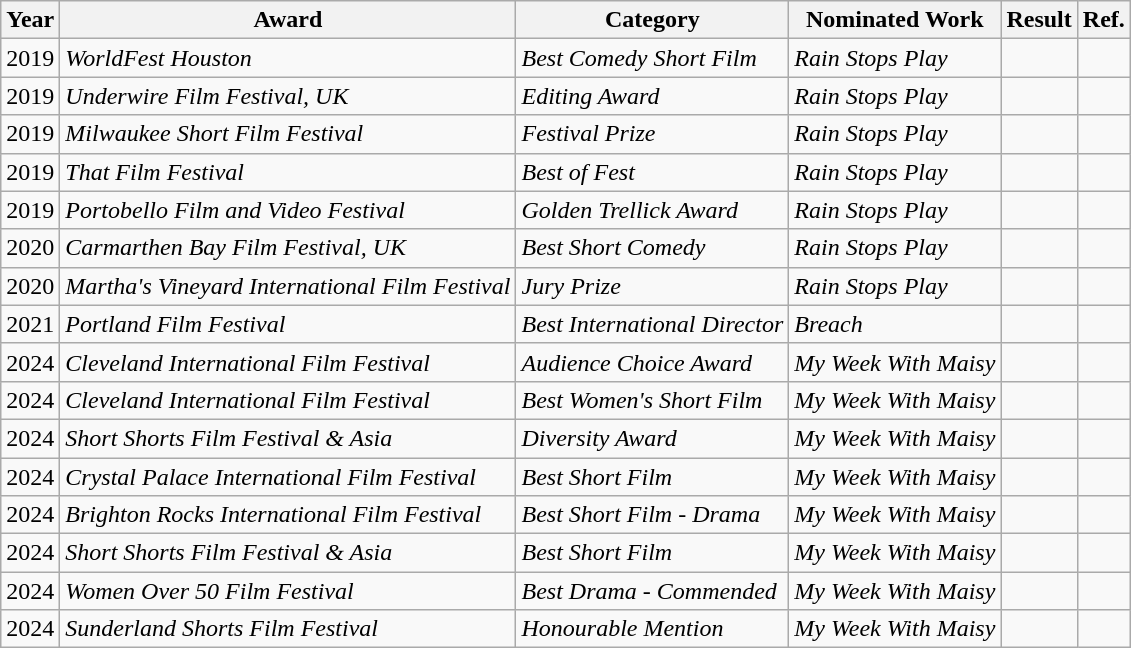<table class="wikitable sortable mw-collapsible">
<tr>
<th scope="col">Year</th>
<th scope="col">Award</th>
<th scope="col">Category</th>
<th scope="col">Nominated Work</th>
<th scope="col">Result</th>
<th scope="col"class="unsortable">Ref.</th>
</tr>
<tr>
<td>2019</td>
<td><em>WorldFest Houston</em></td>
<td><em>Best Comedy Short Film</em></td>
<td><em>Rain Stops Play</em></td>
<td></td>
<td></td>
</tr>
<tr>
<td>2019</td>
<td><em>Underwire Film Festival, UK</em></td>
<td><em>Editing Award</em></td>
<td><em>Rain Stops Play</em></td>
<td></td>
<td></td>
</tr>
<tr>
<td>2019</td>
<td><em>Milwaukee Short Film Festival</em></td>
<td><em>Festival Prize</em></td>
<td><em>Rain Stops Play</em></td>
<td></td>
<td></td>
</tr>
<tr>
<td>2019</td>
<td><em>That Film Festival</em></td>
<td><em>Best of Fest</em></td>
<td><em>Rain Stops Play</em></td>
<td></td>
<td></td>
</tr>
<tr>
<td>2019</td>
<td><em>Portobello Film and Video Festival</em></td>
<td><em>Golden Trellick Award</em></td>
<td><em>Rain Stops Play</em></td>
<td></td>
<td></td>
</tr>
<tr>
<td>2020</td>
<td><em>Carmarthen Bay Film Festival, UK</em></td>
<td><em>Best Short Comedy</em></td>
<td><em>Rain Stops Play</em></td>
<td></td>
<td></td>
</tr>
<tr>
<td>2020</td>
<td><em>Martha's Vineyard International Film Festival</em></td>
<td><em>Jury Prize</em></td>
<td><em>Rain Stops Play</em></td>
<td></td>
<td></td>
</tr>
<tr>
<td>2021</td>
<td><em>Portland Film Festival</em></td>
<td><em>Best International Director</em></td>
<td><em>Breach</em></td>
<td></td>
<td></td>
</tr>
<tr>
<td>2024</td>
<td><em>Cleveland International Film Festival</em></td>
<td><em>Audience Choice Award</em></td>
<td><em>My Week With Maisy</em></td>
<td></td>
<td></td>
</tr>
<tr>
<td>2024</td>
<td><em>Cleveland International Film Festival</em></td>
<td><em>Best Women's Short Film</em></td>
<td><em>My Week With Maisy</em></td>
<td></td>
<td></td>
</tr>
<tr>
<td>2024</td>
<td><em>Short Shorts Film Festival & Asia</em></td>
<td><em>Diversity Award</em></td>
<td><em>My Week With Maisy</em></td>
<td></td>
<td></td>
</tr>
<tr>
<td>2024</td>
<td><em>Crystal Palace International Film Festival</em></td>
<td><em>Best Short Film</em></td>
<td><em>My Week With Maisy</em></td>
<td></td>
<td></td>
</tr>
<tr>
<td>2024</td>
<td><em>Brighton Rocks International Film Festival</em></td>
<td><em>Best Short Film - Drama</em></td>
<td><em>My Week With Maisy</em></td>
<td></td>
<td></td>
</tr>
<tr>
<td>2024</td>
<td><em>Short Shorts Film Festival & Asia</em></td>
<td><em>Best Short Film</em></td>
<td><em>My Week With Maisy</em></td>
<td></td>
<td></td>
</tr>
<tr>
<td>2024</td>
<td><em>Women Over 50 Film Festival</em></td>
<td><em>Best Drama - Commended</em></td>
<td><em>My Week With Maisy</em></td>
<td></td>
<td></td>
</tr>
<tr>
<td>2024</td>
<td><em>Sunderland Shorts Film Festival</em></td>
<td><em>Honourable Mention</em></td>
<td><em>My Week With Maisy</em></td>
<td></td>
<td></td>
</tr>
</table>
